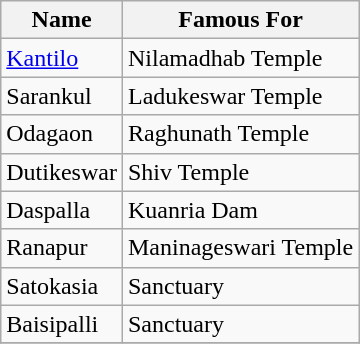<table class="wikitable" border="1">
<tr>
<th>Name</th>
<th>Famous For</th>
</tr>
<tr>
<td><a href='#'>Kantilo</a></td>
<td>Nilamadhab Temple</td>
</tr>
<tr>
<td>Sarankul</td>
<td>Ladukeswar Temple</td>
</tr>
<tr>
<td>Odagaon</td>
<td>Raghunath Temple</td>
</tr>
<tr>
<td>Dutikeswar</td>
<td>Shiv Temple</td>
</tr>
<tr>
<td>Daspalla</td>
<td>Kuanria Dam</td>
</tr>
<tr>
<td>Ranapur</td>
<td>Maninageswari Temple</td>
</tr>
<tr>
<td>Satokasia</td>
<td>Sanctuary</td>
</tr>
<tr>
<td>Baisipalli</td>
<td>Sanctuary</td>
</tr>
<tr>
</tr>
</table>
